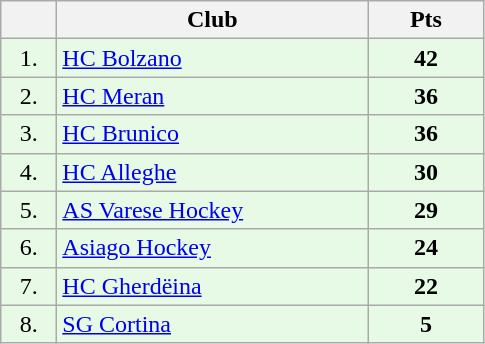<table class="wikitable">
<tr>
<th width="30"></th>
<th width="200">Club</th>
<th width="70">Pts</th>
</tr>
<tr bgcolor="#e6fae6" align="center">
<td>1.</td>
<td align="left"><a href='#'>HC Bolzano</a></td>
<td><strong>42</strong></td>
</tr>
<tr bgcolor="#e6fae6" align="center">
<td>2.</td>
<td align="left"><a href='#'>HC Meran</a></td>
<td><strong>36</strong></td>
</tr>
<tr bgcolor="#e6fae6" align="center">
<td>3.</td>
<td align="left"><a href='#'>HC Brunico</a></td>
<td><strong>36</strong></td>
</tr>
<tr bgcolor="#e6fae6" align="center">
<td>4.</td>
<td align="left"><a href='#'>HC Alleghe</a></td>
<td><strong>30</strong></td>
</tr>
<tr bgcolor="#e6fae6" align="center">
<td>5.</td>
<td align="left"><a href='#'>AS Varese Hockey</a></td>
<td><strong>29</strong></td>
</tr>
<tr bgcolor="#e6fae6" align="center">
<td>6.</td>
<td align="left"><a href='#'>Asiago Hockey</a></td>
<td><strong>24</strong></td>
</tr>
<tr bgcolor="#e6fae6" align="center">
<td>7.</td>
<td align="left"><a href='#'>HC Gherdëina</a></td>
<td><strong>22</strong></td>
</tr>
<tr bgcolor="#e6fae6" align="center">
<td>8.</td>
<td align="left"><a href='#'>SG Cortina</a></td>
<td><strong>5</strong></td>
</tr>
</table>
